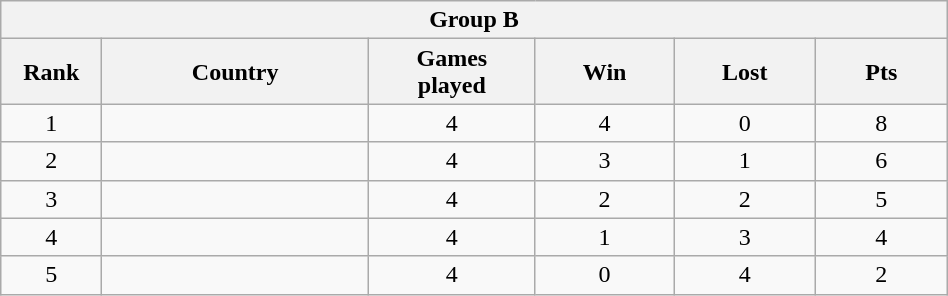<table class="wikitable" style= "text-align: center; Width:50%">
<tr>
<th colspan= 6>Group B</th>
</tr>
<tr>
<th width=2%>Rank</th>
<th width=10%>Country</th>
<th width=5%>Games <br> played</th>
<th width=5%>Win</th>
<th width=5%>Lost</th>
<th width=5%>Pts</th>
</tr>
<tr>
<td>1</td>
<td style= "text-align: left"></td>
<td>4</td>
<td>4</td>
<td>0</td>
<td>8</td>
</tr>
<tr>
<td>2</td>
<td style= "text-align: left"></td>
<td>4</td>
<td>3</td>
<td>1</td>
<td>6</td>
</tr>
<tr>
<td>3</td>
<td style= "text-align: left"></td>
<td>4</td>
<td>2</td>
<td>2</td>
<td>5</td>
</tr>
<tr>
<td>4</td>
<td style= "text-align: left"></td>
<td>4</td>
<td>1</td>
<td>3</td>
<td>4</td>
</tr>
<tr>
<td>5</td>
<td style= "text-align: left"></td>
<td>4</td>
<td>0</td>
<td>4</td>
<td>2</td>
</tr>
</table>
